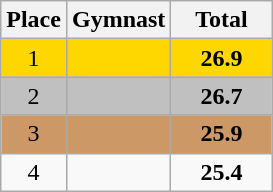<table class=wikitable style="text-align:center">
<tr>
<th>Place</th>
<th>Gymnast</th>
<th width=60>Total</th>
</tr>
<tr align=center bgcolor=gold>
<td>1</td>
<td align=left></td>
<td><strong>26.9</strong></td>
</tr>
<tr align=center bgcolor=silver>
<td>2</td>
<td align=left></td>
<td><strong>26.7</strong></td>
</tr>
<tr align=center bgcolor=cc9966>
<td>3</td>
<td align=left></td>
<td><strong>25.9</strong></td>
</tr>
<tr>
<td>4</td>
<td align=left></td>
<td><strong>25.4</strong></td>
</tr>
</table>
